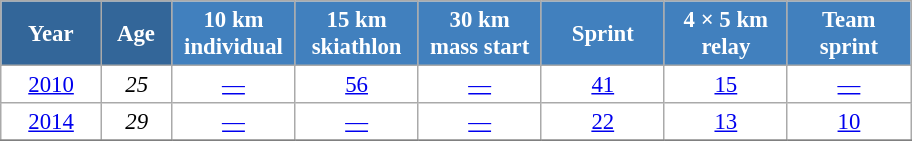<table class="wikitable" style="font-size:95%; text-align:center; border:grey solid 1px; border-collapse:collapse; background:#ffffff;">
<tr>
<th style="background-color:#369; color:white; width:60px;"> Year </th>
<th style="background-color:#369; color:white; width:40px;"> Age </th>
<th style="background-color:#4180be; color:white; width:75px;"> 10 km <br> individual </th>
<th style="background-color:#4180be; color:white; width:75px;"> 15 km <br> skiathlon </th>
<th style="background-color:#4180be; color:white; width:75px;"> 30 km <br> mass start </th>
<th style="background-color:#4180be; color:white; width:75px;"> Sprint </th>
<th style="background-color:#4180be; color:white; width:75px;"> 4 × 5 km <br> relay </th>
<th style="background-color:#4180be; color:white; width:75px;"> Team <br> sprint </th>
</tr>
<tr>
<td><a href='#'>2010</a></td>
<td><em>25</em></td>
<td><a href='#'>—</a></td>
<td><a href='#'>56</a></td>
<td><a href='#'>—</a></td>
<td><a href='#'>41</a></td>
<td><a href='#'>15</a></td>
<td><a href='#'>—</a></td>
</tr>
<tr>
<td><a href='#'>2014</a></td>
<td><em>29</em></td>
<td><a href='#'>—</a></td>
<td><a href='#'>—</a></td>
<td><a href='#'>—</a></td>
<td><a href='#'>22</a></td>
<td><a href='#'>13</a></td>
<td><a href='#'>10</a></td>
</tr>
<tr>
</tr>
</table>
